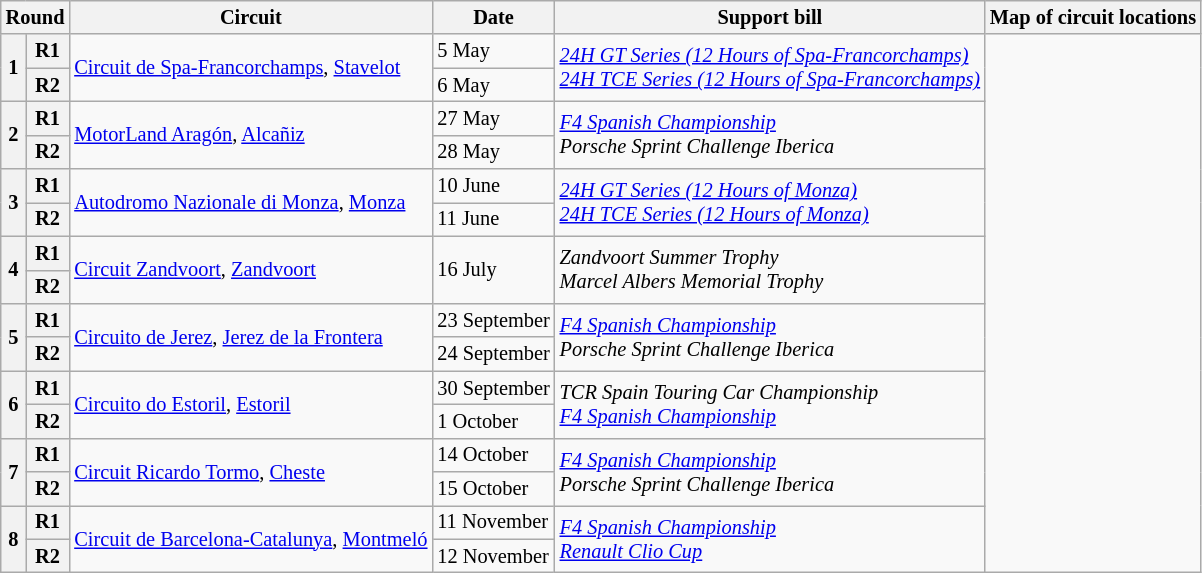<table class="wikitable" style="font-size: 85%;">
<tr>
<th colspan="2">Round</th>
<th>Circuit</th>
<th>Date</th>
<th>Support bill</th>
<th>Map of circuit locations</th>
</tr>
<tr>
<th rowspan="2">1</th>
<th>R1</th>
<td rowspan="2"> <a href='#'>Circuit de Spa-Francorchamps</a>, <a href='#'>Stavelot</a></td>
<td>5 May</td>
<td rowspan="2" nowrap><em><a href='#'>24H GT Series (12 Hours of Spa-Francorchamps)</a></em><br><em><a href='#'>24H TCE Series (12 Hours of Spa-Francorchamps)</a></em></td>
<td rowspan="16"></td>
</tr>
<tr>
<th>R2</th>
<td>6 May</td>
</tr>
<tr>
<th rowspan="2">2</th>
<th>R1</th>
<td rowspan="2"> <a href='#'>MotorLand Aragón</a>, <a href='#'>Alcañiz</a></td>
<td>27 May</td>
<td rowspan="2"><em><a href='#'>F4 Spanish Championship</a><br>Porsche Sprint Challenge Iberica</em></td>
</tr>
<tr>
<th>R2</th>
<td>28 May</td>
</tr>
<tr>
<th rowspan="2">3</th>
<th>R1</th>
<td rowspan="2"> <a href='#'>Autodromo Nazionale di Monza</a>, <a href='#'>Monza</a></td>
<td>10 June</td>
<td rowspan="2"><em><a href='#'>24H GT Series (12 Hours of Monza)</a></em><br><em><a href='#'>24H TCE Series (12 Hours of Monza)</a></em></td>
</tr>
<tr>
<th>R2</th>
<td>11 June</td>
</tr>
<tr>
<th rowspan="2">4</th>
<th>R1</th>
<td rowspan="2"> <a href='#'>Circuit Zandvoort</a>, <a href='#'>Zandvoort</a></td>
<td rowspan="2">16 July</td>
<td rowspan="2"><em>Zandvoort Summer Trophy<br>Marcel Albers Memorial Trophy</em></td>
</tr>
<tr>
<th>R2</th>
</tr>
<tr>
<th rowspan="2">5</th>
<th>R1</th>
<td rowspan="2"> <a href='#'>Circuito de Jerez</a>, <a href='#'>Jerez de la Frontera</a></td>
<td>23 September</td>
<td rowspan="2"><em><a href='#'>F4 Spanish Championship</a><br>Porsche Sprint Challenge Iberica</em></td>
</tr>
<tr>
<th>R2</th>
<td>24 September</td>
</tr>
<tr>
<th rowspan="2">6</th>
<th>R1</th>
<td rowspan="2"> <a href='#'>Circuito do Estoril</a>, <a href='#'>Estoril</a></td>
<td nowrap>30 September</td>
<td rowspan="2"><em>TCR Spain Touring Car Championship<br><a href='#'>F4 Spanish Championship</a></em></td>
</tr>
<tr>
<th>R2</th>
<td>1 October</td>
</tr>
<tr>
<th rowspan="2">7</th>
<th>R1</th>
<td rowspan="2"> <a href='#'>Circuit Ricardo Tormo</a>, <a href='#'>Cheste</a></td>
<td>14 October</td>
<td rowspan="2"><em><a href='#'>F4 Spanish Championship</a><br>Porsche Sprint Challenge Iberica</em></td>
</tr>
<tr>
<th>R2</th>
<td>15 October</td>
</tr>
<tr>
<th rowspan="2">8</th>
<th>R1</th>
<td rowspan="2" nowrap> <a href='#'>Circuit de Barcelona-Catalunya</a>, <a href='#'>Montmeló</a></td>
<td>11 November</td>
<td rowspan="2"><em><a href='#'>F4 Spanish Championship</a><br><a href='#'>Renault Clio Cup</a></em></td>
</tr>
<tr>
<th>R2</th>
<td>12 November</td>
</tr>
</table>
